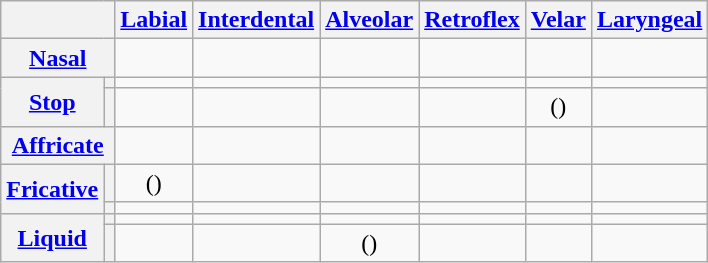<table class="wikitable" style="text-align:center;">
<tr>
<th colspan="2"></th>
<th><a href='#'>Labial</a></th>
<th><a href='#'>Interdental</a></th>
<th><a href='#'>Alveolar</a></th>
<th><a href='#'>Retroflex</a></th>
<th><a href='#'>Velar</a></th>
<th><a href='#'>Laryngeal</a></th>
</tr>
<tr>
<th colspan="2"><a href='#'>Nasal</a></th>
<td></td>
<td></td>
<td></td>
<td></td>
<td></td>
<td></td>
</tr>
<tr>
<th rowspan="2"><a href='#'>Stop</a></th>
<th></th>
<td></td>
<td></td>
<td></td>
<td></td>
<td></td>
<td></td>
</tr>
<tr>
<th></th>
<td></td>
<td></td>
<td></td>
<td></td>
<td>()</td>
<td></td>
</tr>
<tr>
<th colspan="2"><a href='#'>Affricate</a></th>
<td></td>
<td></td>
<td></td>
<td></td>
<td></td>
<td></td>
</tr>
<tr>
<th rowspan="2"><a href='#'>Fricative</a></th>
<th></th>
<td>()</td>
<td></td>
<td></td>
<td></td>
<td></td>
<td></td>
</tr>
<tr>
<th></th>
<td></td>
<td></td>
<td></td>
<td></td>
<td></td>
<td></td>
</tr>
<tr>
<th rowspan="2"><a href='#'>Liquid</a></th>
<th></th>
<td></td>
<td></td>
<td></td>
<td></td>
<td></td>
<td></td>
</tr>
<tr>
<th></th>
<td></td>
<td></td>
<td>()</td>
<td></td>
<td></td>
<td></td>
</tr>
</table>
